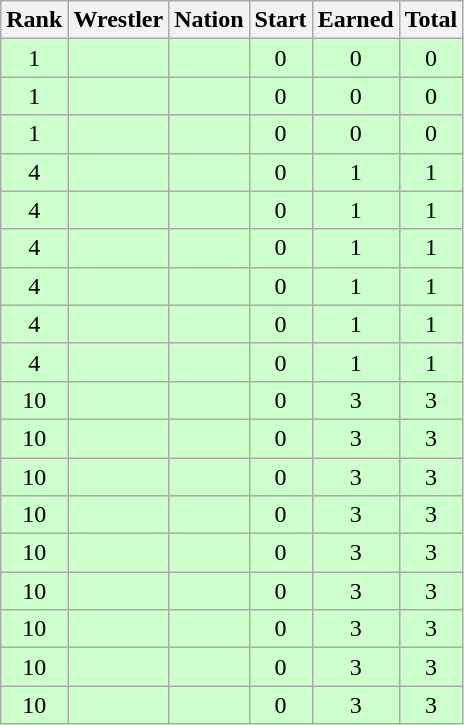<table class="wikitable sortable" style="text-align:center;">
<tr>
<th>Rank</th>
<th>Wrestler</th>
<th>Nation</th>
<th>Start</th>
<th>Earned</th>
<th>Total</th>
</tr>
<tr style="background:#cfc;">
<td>1</td>
<td align=left></td>
<td align=left></td>
<td>0</td>
<td>0</td>
<td>0</td>
</tr>
<tr style="background:#cfc;">
<td>1</td>
<td align=left></td>
<td align=left></td>
<td>0</td>
<td>0</td>
<td>0</td>
</tr>
<tr style="background:#cfc;">
<td>1</td>
<td align=left></td>
<td align=left></td>
<td>0</td>
<td>0</td>
<td>0</td>
</tr>
<tr style="background:#cfc;">
<td>4</td>
<td align=left></td>
<td align=left></td>
<td>0</td>
<td>1</td>
<td>1</td>
</tr>
<tr style="background:#cfc;">
<td>4</td>
<td align=left></td>
<td align=left></td>
<td>0</td>
<td>1</td>
<td>1</td>
</tr>
<tr style="background:#cfc;">
<td>4</td>
<td align=left></td>
<td align=left></td>
<td>0</td>
<td>1</td>
<td>1</td>
</tr>
<tr style="background:#cfc;">
<td>4</td>
<td align=left></td>
<td align=left></td>
<td>0</td>
<td>1</td>
<td>1</td>
</tr>
<tr style="background:#cfc;">
<td>4</td>
<td align=left></td>
<td align=left></td>
<td>0</td>
<td>1</td>
<td>1</td>
</tr>
<tr style="background:#cfc;">
<td>4</td>
<td align=left></td>
<td align=left></td>
<td>0</td>
<td>1</td>
<td>1</td>
</tr>
<tr style="background:#cfc;">
<td>10</td>
<td align=left></td>
<td align=left></td>
<td>0</td>
<td>3</td>
<td>3</td>
</tr>
<tr style="background:#cfc;">
<td>10</td>
<td align=left></td>
<td align=left></td>
<td>0</td>
<td>3</td>
<td>3</td>
</tr>
<tr style="background:#cfc;">
<td>10</td>
<td align=left></td>
<td align=left></td>
<td>0</td>
<td>3</td>
<td>3</td>
</tr>
<tr style="background:#cfc;">
<td>10</td>
<td align=left></td>
<td align=left></td>
<td>0</td>
<td>3</td>
<td>3</td>
</tr>
<tr style="background:#cfc;">
<td>10</td>
<td align=left></td>
<td align=left></td>
<td>0</td>
<td>3</td>
<td>3</td>
</tr>
<tr style="background:#cfc;">
<td>10</td>
<td align=left></td>
<td align=left></td>
<td>0</td>
<td>3</td>
<td>3</td>
</tr>
<tr style="background:#cfc;">
<td>10</td>
<td align=left></td>
<td align=left></td>
<td>0</td>
<td>3</td>
<td>3</td>
</tr>
<tr style="background:#cfc;">
<td>10</td>
<td align=left></td>
<td align=left></td>
<td>0</td>
<td>3</td>
<td>3</td>
</tr>
<tr style="background:#cfc;">
<td>10</td>
<td align=left></td>
<td align=left></td>
<td>0</td>
<td>3</td>
<td>3</td>
</tr>
</table>
